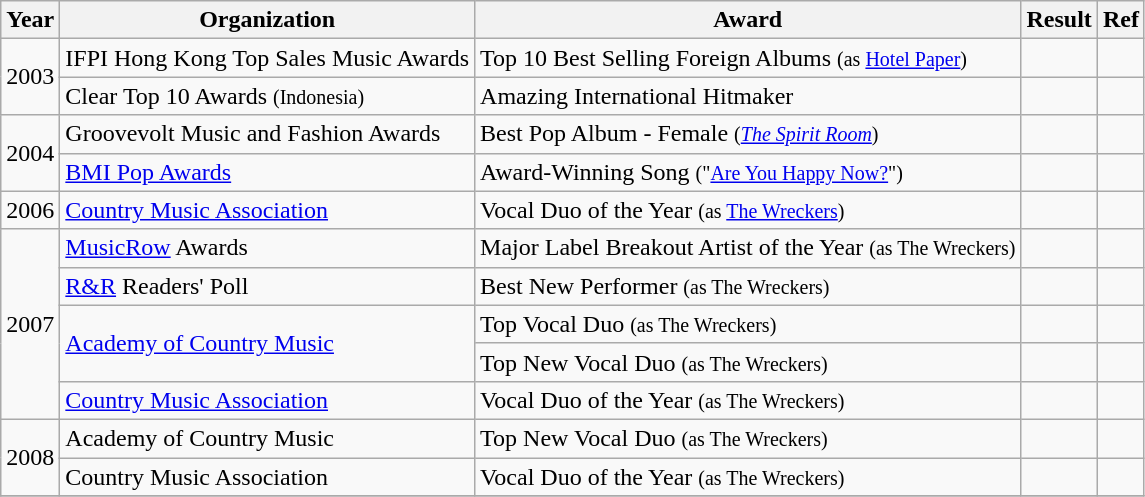<table class="wikitable">
<tr>
<th>Year</th>
<th>Organization</th>
<th>Award</th>
<th>Result</th>
<th>Ref</th>
</tr>
<tr>
<td rowspan="2">2003</td>
<td valign="top">IFPI Hong Kong Top Sales Music Awards</td>
<td>Top 10 Best Selling Foreign Albums <small>(as <a href='#'>Hotel Paper</a>)</small></td>
<td></td>
<td></td>
</tr>
<tr>
<td>Clear Top 10 Awards <small>(Indonesia)</small></td>
<td>Amazing International Hitmaker</td>
<td></td>
<td></td>
</tr>
<tr>
<td rowspan=2>2004</td>
<td>Groovevolt Music and Fashion Awards</td>
<td>Best Pop Album - Female <small>(<em><a href='#'>The Spirit Room</a></em>)</small></td>
<td></td>
<td></td>
</tr>
<tr>
<td><a href='#'>BMI Pop Awards</a></td>
<td>Award-Winning Song <small>("<a href='#'>Are You Happy Now?</a>")</small></td>
<td></td>
<td></td>
</tr>
<tr>
<td>2006</td>
<td><a href='#'>Country Music Association</a></td>
<td>Vocal Duo of the Year <small>(as <a href='#'>The Wreckers</a>)</small></td>
<td></td>
<td></td>
</tr>
<tr>
<td rowspan="5">2007</td>
<td><a href='#'>MusicRow</a> Awards</td>
<td>Major Label Breakout Artist of the Year <small>(as The Wreckers)</small></td>
<td></td>
<td></td>
</tr>
<tr>
<td><a href='#'>R&R</a> Readers' Poll</td>
<td>Best New Performer <small>(as The Wreckers)</small></td>
<td></td>
<td></td>
</tr>
<tr>
<td rowspan="2"><a href='#'>Academy of Country Music</a></td>
<td>Top Vocal Duo <small>(as The Wreckers)</small></td>
<td></td>
<td></td>
</tr>
<tr>
<td>Top New Vocal Duo <small>(as The Wreckers)</small></td>
<td></td>
<td></td>
</tr>
<tr>
<td><a href='#'>Country Music Association</a></td>
<td>Vocal Duo of the Year <small>(as The Wreckers)</small></td>
<td></td>
<td></td>
</tr>
<tr>
<td rowspan="2">2008</td>
<td>Academy of Country Music</td>
<td>Top New Vocal Duo <small>(as The Wreckers)</small></td>
<td></td>
<td></td>
</tr>
<tr>
<td>Country Music Association</td>
<td>Vocal Duo of the Year <small>(as The Wreckers)</small></td>
<td></td>
<td></td>
</tr>
<tr>
</tr>
</table>
